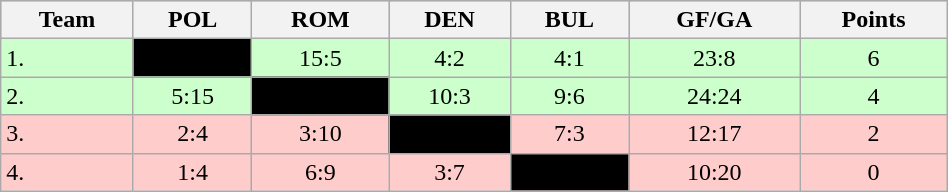<table class="wikitable" bgcolor="#EFEFFF" width="50%">
<tr bgcolor="#BCD2EE">
<th>Team</th>
<th>POL</th>
<th>ROM</th>
<th>DEN</th>
<th>BUL</th>
<th>GF/GA</th>
<th>Points</th>
</tr>
<tr bgcolor="#ccffcc" align="center">
<td align="left">1. </td>
<td style="background:#000000;"></td>
<td>15:5</td>
<td>4:2</td>
<td>4:1</td>
<td>23:8</td>
<td>6</td>
</tr>
<tr bgcolor="#ccffcc" align="center">
<td align="left">2. </td>
<td>5:15</td>
<td style="background:#000000;"></td>
<td>10:3</td>
<td>9:6</td>
<td>24:24</td>
<td>4</td>
</tr>
<tr bgcolor="#ffcccc" align="center">
<td align="left">3. </td>
<td>2:4</td>
<td>3:10</td>
<td style="background:#000000;"></td>
<td>7:3</td>
<td>12:17</td>
<td>2</td>
</tr>
<tr bgcolor="#ffcccc" align="center">
<td align="left">4. </td>
<td>1:4</td>
<td>6:9</td>
<td>3:7</td>
<td style="background:#000000;"></td>
<td>10:20</td>
<td>0</td>
</tr>
</table>
